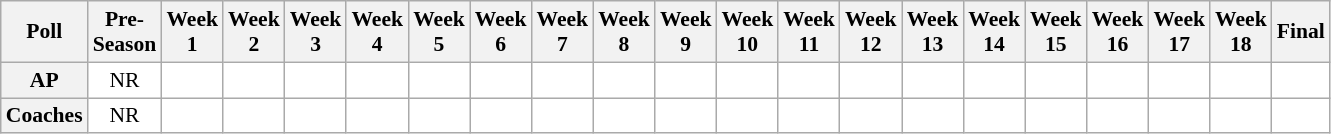<table class="wikitable" style="white-space:nowrap;font-size:90%">
<tr>
<th>Poll</th>
<th>Pre-<br>Season</th>
<th>Week<br>1</th>
<th>Week<br>2</th>
<th>Week<br>3</th>
<th>Week<br>4</th>
<th>Week<br>5</th>
<th>Week<br>6</th>
<th>Week<br>7</th>
<th>Week<br>8</th>
<th>Week<br>9</th>
<th>Week<br>10</th>
<th>Week<br>11</th>
<th>Week<br>12</th>
<th>Week<br>13</th>
<th>Week<br>14</th>
<th>Week<br>15</th>
<th>Week<br>16</th>
<th>Week<br>17</th>
<th>Week<br>18</th>
<th>Final</th>
</tr>
<tr style="text-align:center;">
<th>AP</th>
<td style="background:#FFF;">NR</td>
<td style="background:#FFF;"></td>
<td style="background:#FFF;"></td>
<td style="background:#FFF;"></td>
<td style="background:#FFF;"></td>
<td style="background:#FFF;"></td>
<td style="background:#FFF;"></td>
<td style="background:#FFF;"></td>
<td style="background:#FFF;"></td>
<td style="background:#FFF;"></td>
<td style="background:#FFF;"></td>
<td style="background:#FFF;"></td>
<td style="background:#FFF;"></td>
<td style="background:#FFF;"></td>
<td style="background:#FFF;"></td>
<td style="background:#FFF;"></td>
<td style="background:#FFF;"></td>
<td style="background:#FFF;"></td>
<td style="background:#FFF;"></td>
<td style="background:#FFF;"></td>
</tr>
<tr style="text-align:center;">
<th>Coaches</th>
<td style="background:#FFF;">NR</td>
<td style="background:#FFF;"></td>
<td style="background:#FFF;"></td>
<td style="background:#FFF;"></td>
<td style="background:#FFF;"></td>
<td style="background:#FFF;"></td>
<td style="background:#FFF;"></td>
<td style="background:#FFF;"></td>
<td style="background:#FFF;"></td>
<td style="background:#FFF;"></td>
<td style="background:#FFF;"></td>
<td style="background:#FFF;"></td>
<td style="background:#FFF;"></td>
<td style="background:#FFF;"></td>
<td style="background:#FFF;"></td>
<td style="background:#FFF;"></td>
<td style="background:#FFF;"></td>
<td style="background:#FFF;"></td>
<td style="background:#FFF;"></td>
<td style="background:#FFF;"></td>
</tr>
</table>
